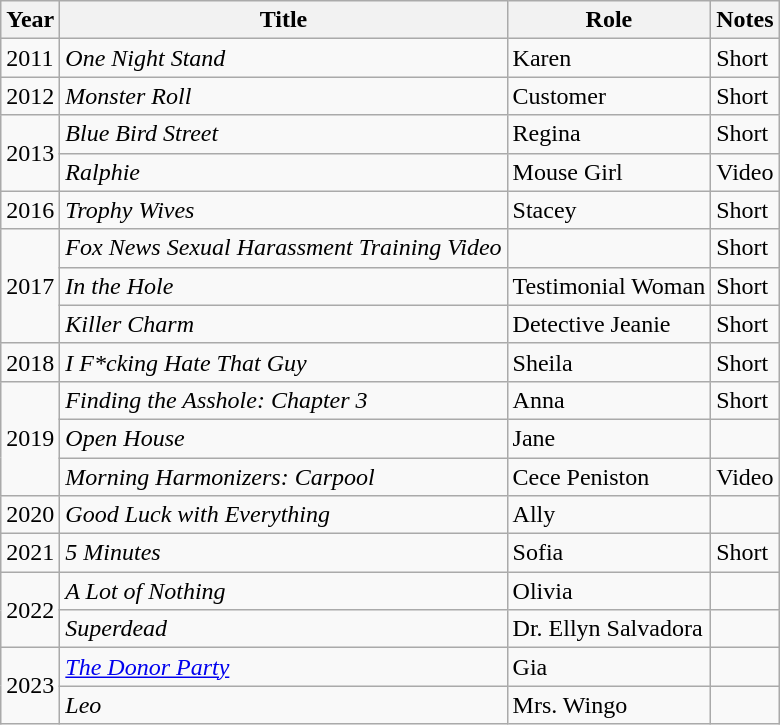<table class="wikitable">
<tr>
<th>Year</th>
<th>Title</th>
<th>Role</th>
<th>Notes</th>
</tr>
<tr>
<td>2011</td>
<td><em>One Night Stand</em></td>
<td>Karen</td>
<td>Short</td>
</tr>
<tr>
<td>2012</td>
<td><em>Monster Roll</em></td>
<td>Customer</td>
<td>Short</td>
</tr>
<tr>
<td rowspan="2">2013</td>
<td><em>Blue Bird Street</em></td>
<td>Regina</td>
<td>Short</td>
</tr>
<tr>
<td><em>Ralphie</em></td>
<td>Mouse Girl</td>
<td>Video</td>
</tr>
<tr>
<td>2016</td>
<td><em>Trophy Wives</em></td>
<td>Stacey</td>
<td>Short</td>
</tr>
<tr>
<td rowspan="3">2017</td>
<td><em>Fox News Sexual Harassment Training Video</em></td>
<td></td>
<td>Short</td>
</tr>
<tr>
<td><em>In the Hole</em></td>
<td>Testimonial Woman</td>
<td>Short</td>
</tr>
<tr>
<td><em>Killer Charm</em></td>
<td>Detective Jeanie</td>
<td>Short</td>
</tr>
<tr>
<td>2018</td>
<td><em>I F*cking Hate That Guy</em></td>
<td>Sheila</td>
<td>Short</td>
</tr>
<tr>
<td rowspan="3">2019</td>
<td><em>Finding the Asshole: Chapter 3</em></td>
<td>Anna</td>
<td>Short</td>
</tr>
<tr>
<td><em>Open House</em></td>
<td>Jane</td>
<td></td>
</tr>
<tr>
<td><em>Morning Harmonizers: Carpool</em></td>
<td>Cece Peniston</td>
<td>Video</td>
</tr>
<tr>
<td>2020</td>
<td><em>Good Luck with Everything</em></td>
<td>Ally</td>
<td></td>
</tr>
<tr>
<td>2021</td>
<td><em>5 Minutes</em></td>
<td>Sofia</td>
<td>Short</td>
</tr>
<tr>
<td rowspan="2">2022</td>
<td><em>A Lot of Nothing</em></td>
<td>Olivia</td>
<td></td>
</tr>
<tr>
<td><em>Superdead</em></td>
<td>Dr. Ellyn Salvadora</td>
<td></td>
</tr>
<tr>
<td rowspan="2">2023</td>
<td><em><a href='#'>The Donor Party</a></em></td>
<td>Gia</td>
<td></td>
</tr>
<tr>
<td><em>Leo</em></td>
<td>Mrs. Wingo</td>
<td></td>
</tr>
</table>
